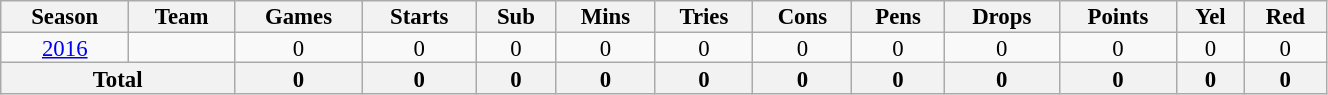<table class="wikitable" style="text-align:center; line-height:90%; font-size:95%; width:70%;">
<tr>
<th>Season</th>
<th>Team</th>
<th>Games</th>
<th>Starts</th>
<th>Sub</th>
<th>Mins</th>
<th>Tries</th>
<th>Cons</th>
<th>Pens</th>
<th>Drops</th>
<th>Points</th>
<th>Yel</th>
<th>Red</th>
</tr>
<tr>
<td><a href='#'>2016</a></td>
<td></td>
<td>0</td>
<td>0</td>
<td>0</td>
<td>0</td>
<td>0</td>
<td>0</td>
<td>0</td>
<td>0</td>
<td>0</td>
<td>0</td>
<td>0</td>
</tr>
<tr>
<th colspan="2">Total</th>
<th>0</th>
<th>0</th>
<th>0</th>
<th>0</th>
<th>0</th>
<th>0</th>
<th>0</th>
<th>0</th>
<th>0</th>
<th>0</th>
<th>0</th>
</tr>
</table>
